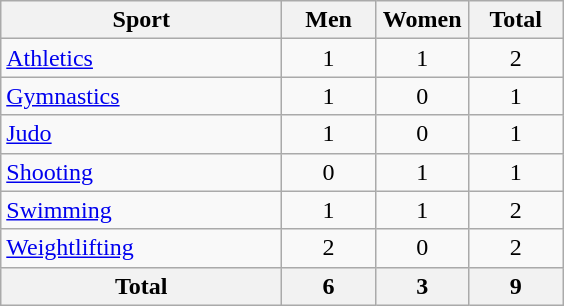<table class="wikitable sortable" style="text-align:center;">
<tr>
<th width=180>Sport</th>
<th width=55>Men</th>
<th width=55>Women</th>
<th width=55>Total</th>
</tr>
<tr>
<td align=left><a href='#'>Athletics</a></td>
<td>1</td>
<td>1</td>
<td>2</td>
</tr>
<tr>
<td align=left><a href='#'>Gymnastics</a></td>
<td>1</td>
<td>0</td>
<td>1</td>
</tr>
<tr>
<td align=left><a href='#'>Judo</a></td>
<td>1</td>
<td>0</td>
<td>1</td>
</tr>
<tr>
<td align=left><a href='#'>Shooting</a></td>
<td>0</td>
<td>1</td>
<td>1</td>
</tr>
<tr>
<td align=left><a href='#'>Swimming</a></td>
<td>1</td>
<td>1</td>
<td>2</td>
</tr>
<tr>
<td align=left><a href='#'>Weightlifting</a></td>
<td>2</td>
<td>0</td>
<td>2</td>
</tr>
<tr>
<th>Total</th>
<th>6</th>
<th>3</th>
<th>9</th>
</tr>
</table>
